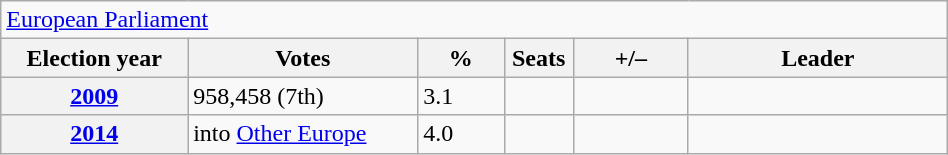<table class=wikitable style="width:50%; border:1px #AAAAFF solid">
<tr>
<td colspan=6><a href='#'>European Parliament</a></td>
</tr>
<tr>
<th width=13%>Election year</th>
<th width=16%>Votes</th>
<th width=6%>%</th>
<th width=1%>Seats</th>
<th width=8%>+/–</th>
<th width=18%>Leader</th>
</tr>
<tr>
<th><a href='#'>2009</a></th>
<td>958,458 (7th)</td>
<td>3.1</td>
<td></td>
<td></td>
<td></td>
</tr>
<tr>
<th><a href='#'>2014</a></th>
<td>into <a href='#'>Other Europe</a></td>
<td>4.0</td>
<td></td>
<td></td>
<td></td>
</tr>
</table>
